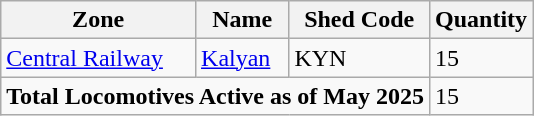<table class="wikitable">
<tr>
<th>Zone</th>
<th>Name</th>
<th>Shed Code</th>
<th>Quantity</th>
</tr>
<tr>
<td><a href='#'>Central Railway</a></td>
<td><a href='#'>Kalyan</a></td>
<td>KYN</td>
<td>15</td>
</tr>
<tr>
<td colspan="3"><strong>Total Locomotives Active as of May 2025</strong></td>
<td>15</td>
</tr>
</table>
